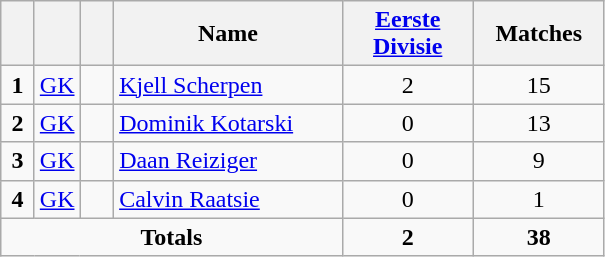<table class="wikitable" style="text-align:center">
<tr>
<th width=15></th>
<th width=15></th>
<th width=15></th>
<th width=145>Name</th>
<th width=80><a href='#'>Eerste Divisie</a></th>
<th width=80>Matches</th>
</tr>
<tr>
<td><strong>1</strong></td>
<td><a href='#'>GK</a></td>
<td></td>
<td align=left><a href='#'>Kjell Scherpen</a></td>
<td>2</td>
<td>15</td>
</tr>
<tr>
<td><strong>2</strong></td>
<td><a href='#'>GK</a></td>
<td></td>
<td align=left><a href='#'>Dominik Kotarski</a></td>
<td>0</td>
<td>13</td>
</tr>
<tr>
<td><strong>3</strong></td>
<td><a href='#'>GK</a></td>
<td></td>
<td align=left><a href='#'>Daan Reiziger</a></td>
<td>0</td>
<td>9</td>
</tr>
<tr>
<td><strong>4</strong></td>
<td><a href='#'>GK</a></td>
<td></td>
<td align=left><a href='#'>Calvin Raatsie</a></td>
<td>0</td>
<td>1</td>
</tr>
<tr>
<td colspan=4><strong>Totals</strong></td>
<td><strong>2</strong></td>
<td><strong>38</strong></td>
</tr>
</table>
